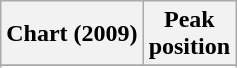<table class="wikitable sortable">
<tr>
<th>Chart (2009)</th>
<th>Peak<br>position</th>
</tr>
<tr>
</tr>
<tr>
</tr>
</table>
